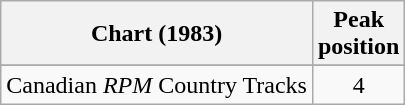<table class="wikitable sortable">
<tr>
<th align="left">Chart (1983)</th>
<th align="center">Peak<br>position</th>
</tr>
<tr>
</tr>
<tr>
<td align="left">Canadian <em>RPM</em> Country Tracks</td>
<td align="center">4</td>
</tr>
</table>
